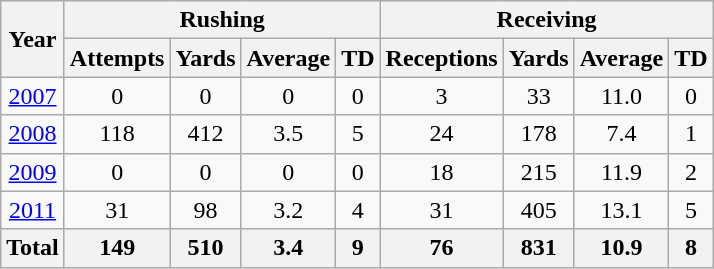<table class="wikitable" style="text-align:center">
<tr>
<th rowspan="2">Year</th>
<th colspan="4">Rushing</th>
<th colspan="4">Receiving</th>
</tr>
<tr>
<th>Attempts</th>
<th>Yards</th>
<th>Average</th>
<th>TD</th>
<th>Receptions</th>
<th>Yards</th>
<th>Average</th>
<th>TD</th>
</tr>
<tr>
<td><a href='#'>2007</a></td>
<td>0</td>
<td>0</td>
<td>0</td>
<td>0</td>
<td>3</td>
<td>33</td>
<td>11.0</td>
<td>0</td>
</tr>
<tr>
<td><a href='#'>2008</a></td>
<td>118</td>
<td>412</td>
<td>3.5</td>
<td>5</td>
<td>24</td>
<td>178</td>
<td>7.4</td>
<td>1</td>
</tr>
<tr>
<td><a href='#'>2009</a></td>
<td>0</td>
<td>0</td>
<td>0</td>
<td>0</td>
<td>18</td>
<td>215</td>
<td>11.9</td>
<td>2</td>
</tr>
<tr>
<td><a href='#'>2011</a></td>
<td>31</td>
<td>98</td>
<td>3.2</td>
<td>4</td>
<td>31</td>
<td>405</td>
<td>13.1</td>
<td>5</td>
</tr>
<tr>
<th>Total</th>
<th>149</th>
<th>510</th>
<th>3.4</th>
<th>9</th>
<th>76</th>
<th>831</th>
<th>10.9</th>
<th>8</th>
</tr>
</table>
